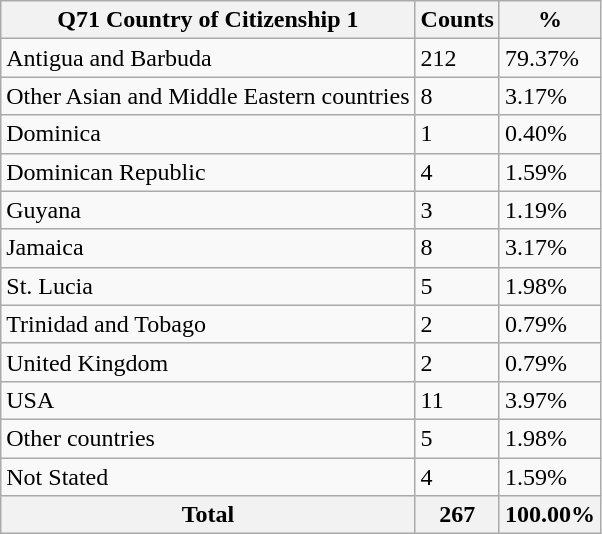<table class="wikitable sortable">
<tr>
<th>Q71 Country of Citizenship 1</th>
<th>Counts</th>
<th>%</th>
</tr>
<tr>
<td>Antigua and Barbuda</td>
<td>212</td>
<td>79.37%</td>
</tr>
<tr>
<td>Other Asian and Middle Eastern countries</td>
<td>8</td>
<td>3.17%</td>
</tr>
<tr>
<td>Dominica</td>
<td>1</td>
<td>0.40%</td>
</tr>
<tr>
<td>Dominican Republic</td>
<td>4</td>
<td>1.59%</td>
</tr>
<tr>
<td>Guyana</td>
<td>3</td>
<td>1.19%</td>
</tr>
<tr>
<td>Jamaica</td>
<td>8</td>
<td>3.17%</td>
</tr>
<tr>
<td>St. Lucia</td>
<td>5</td>
<td>1.98%</td>
</tr>
<tr>
<td>Trinidad and Tobago</td>
<td>2</td>
<td>0.79%</td>
</tr>
<tr>
<td>United Kingdom</td>
<td>2</td>
<td>0.79%</td>
</tr>
<tr>
<td>USA</td>
<td>11</td>
<td>3.97%</td>
</tr>
<tr>
<td>Other countries</td>
<td>5</td>
<td>1.98%</td>
</tr>
<tr>
<td>Not Stated</td>
<td>4</td>
<td>1.59%</td>
</tr>
<tr>
<th>Total</th>
<th>267</th>
<th>100.00%</th>
</tr>
</table>
